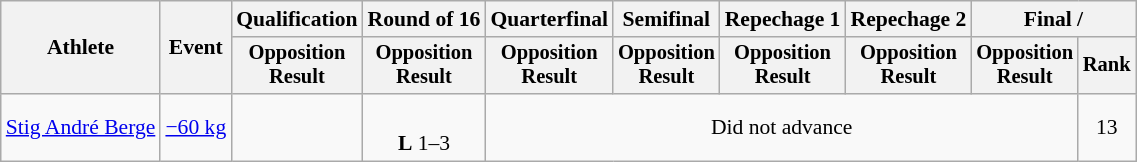<table class="wikitable" style="font-size:90%">
<tr>
<th rowspan=2>Athlete</th>
<th rowspan=2>Event</th>
<th>Qualification</th>
<th>Round of 16</th>
<th>Quarterfinal</th>
<th>Semifinal</th>
<th>Repechage 1</th>
<th>Repechage 2</th>
<th colspan=2>Final / </th>
</tr>
<tr style="font-size: 95%">
<th>Opposition<br>Result</th>
<th>Opposition<br>Result</th>
<th>Opposition<br>Result</th>
<th>Opposition<br>Result</th>
<th>Opposition<br>Result</th>
<th>Opposition<br>Result</th>
<th>Opposition<br>Result</th>
<th>Rank</th>
</tr>
<tr align=center>
<td align=left><a href='#'>Stig André Berge</a></td>
<td align=left><a href='#'>−60 kg</a></td>
<td></td>
<td><br><strong>L</strong> 1–3 <sup></sup></td>
<td colspan=5>Did not advance</td>
<td>13</td>
</tr>
</table>
